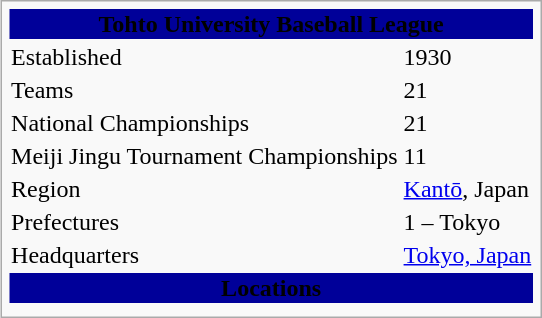<table class="infobox">
<tr>
<th colspan="2"  style="text-align:center; background:#009;"><span><strong>Tohto University Baseball League</strong></span></th>
</tr>
<tr>
<td>Established</td>
<td>1930</td>
</tr>
<tr>
<td>Teams</td>
<td>21</td>
</tr>
<tr>
<td>National Championships</td>
<td>21</td>
</tr>
<tr>
<td>Meiji Jingu Tournament Championships</td>
<td>11</td>
</tr>
<tr>
<td>Region</td>
<td><a href='#'>Kantō</a>, Japan</td>
</tr>
<tr>
<td>Prefectures</td>
<td>1 – Tokyo</td>
</tr>
<tr>
<td>Headquarters</td>
<td><a href='#'>Tokyo, Japan</a></td>
</tr>
<tr>
<th colspan="2"  style="text-align:center; background:#009;"><span><strong>Locations</strong></span></th>
</tr>
<tr>
<td colspan="2" style="text-align:center;"></td>
</tr>
</table>
